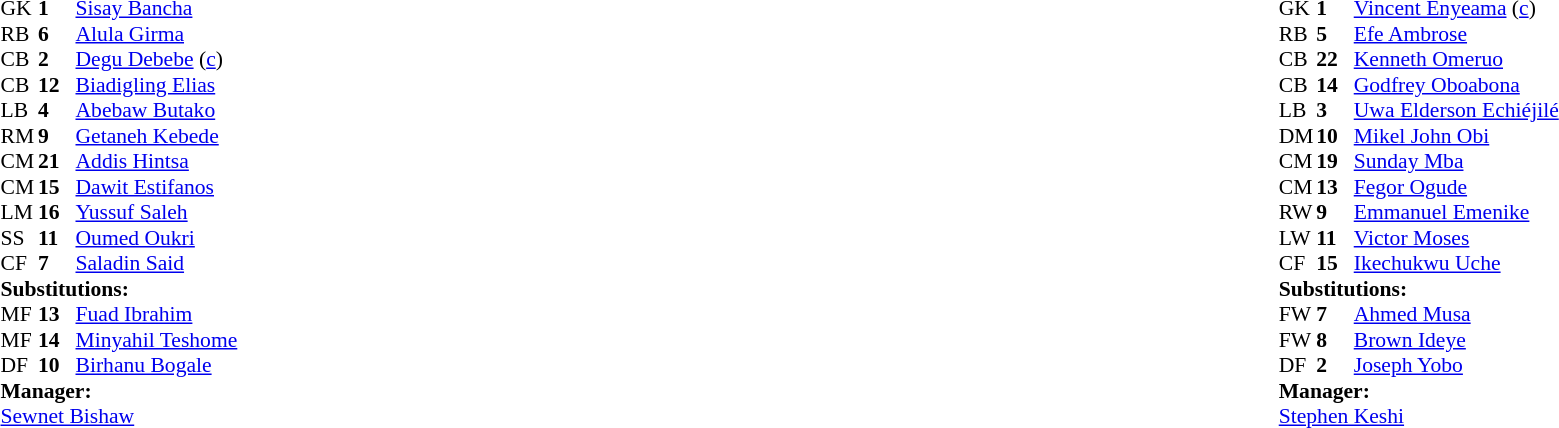<table width="100%">
<tr>
<td valign="top" width="50%"><br><table style="font-size: 90%" cellspacing="0" cellpadding="0">
<tr>
<th width="25"></th>
<th width="25"></th>
</tr>
<tr>
<td>GK</td>
<td><strong>1</strong></td>
<td><a href='#'>Sisay Bancha</a></td>
<td></td>
</tr>
<tr>
<td>RB</td>
<td><strong>6</strong></td>
<td><a href='#'>Alula Girma</a></td>
<td></td>
</tr>
<tr>
<td>CB</td>
<td><strong>2</strong></td>
<td><a href='#'>Degu Debebe</a> (<a href='#'>c</a>)</td>
<td></td>
</tr>
<tr>
<td>CB</td>
<td><strong>12</strong></td>
<td><a href='#'>Biadigling Elias</a></td>
<td></td>
</tr>
<tr>
<td>LB</td>
<td><strong>4</strong></td>
<td><a href='#'>Abebaw Butako</a></td>
</tr>
<tr>
<td>RM</td>
<td><strong>9</strong></td>
<td><a href='#'>Getaneh Kebede</a></td>
</tr>
<tr>
<td>CM</td>
<td><strong>21</strong></td>
<td><a href='#'>Addis Hintsa</a></td>
</tr>
<tr>
<td>CM</td>
<td><strong>15</strong></td>
<td><a href='#'>Dawit Estifanos</a></td>
<td></td>
<td></td>
</tr>
<tr>
<td>LM</td>
<td><strong>16</strong></td>
<td><a href='#'>Yussuf Saleh</a></td>
<td></td>
<td></td>
</tr>
<tr>
<td>SS</td>
<td><strong>11</strong></td>
<td><a href='#'>Oumed Oukri</a></td>
<td></td>
<td></td>
</tr>
<tr>
<td>CF</td>
<td><strong>7</strong></td>
<td><a href='#'>Saladin Said</a></td>
</tr>
<tr>
<td colspan=3><strong>Substitutions:</strong></td>
</tr>
<tr>
<td>MF</td>
<td><strong>13</strong></td>
<td><a href='#'>Fuad Ibrahim</a></td>
<td></td>
<td></td>
</tr>
<tr>
<td>MF</td>
<td><strong>14</strong></td>
<td><a href='#'>Minyahil Teshome</a></td>
<td></td>
<td></td>
</tr>
<tr>
<td>DF</td>
<td><strong>10</strong></td>
<td><a href='#'>Birhanu Bogale</a></td>
<td></td>
<td></td>
</tr>
<tr>
<td colspan=3><strong>Manager:</strong></td>
</tr>
<tr>
<td colspan=3><a href='#'>Sewnet Bishaw</a></td>
</tr>
</table>
</td>
<td valign="top"></td>
<td valign="top" width="50%"><br><table style="font-size: 90%" cellspacing="0" cellpadding="0" align="center">
<tr>
<th width=25></th>
<th width=25></th>
</tr>
<tr>
<td>GK</td>
<td><strong>1</strong></td>
<td><a href='#'>Vincent Enyeama</a> (<a href='#'>c</a>)</td>
</tr>
<tr>
<td>RB</td>
<td><strong>5</strong></td>
<td><a href='#'>Efe Ambrose</a></td>
</tr>
<tr>
<td>CB</td>
<td><strong>22</strong></td>
<td><a href='#'>Kenneth Omeruo</a></td>
</tr>
<tr>
<td>CB</td>
<td><strong>14</strong></td>
<td><a href='#'>Godfrey Oboabona</a></td>
</tr>
<tr>
<td>LB</td>
<td><strong>3</strong></td>
<td><a href='#'>Uwa Elderson Echiéjilé</a></td>
</tr>
<tr>
<td>DM</td>
<td><strong>10</strong></td>
<td><a href='#'>Mikel John Obi</a></td>
<td></td>
<td></td>
</tr>
<tr>
<td>CM</td>
<td><strong>19</strong></td>
<td><a href='#'>Sunday Mba</a></td>
<td></td>
</tr>
<tr>
<td>CM</td>
<td><strong>13</strong></td>
<td><a href='#'>Fegor Ogude</a></td>
<td></td>
</tr>
<tr>
<td>RW</td>
<td><strong>9</strong></td>
<td><a href='#'>Emmanuel Emenike</a></td>
<td></td>
<td></td>
</tr>
<tr>
<td>LW</td>
<td><strong>11</strong></td>
<td><a href='#'>Victor Moses</a></td>
</tr>
<tr>
<td>CF</td>
<td><strong>15</strong></td>
<td><a href='#'>Ikechukwu Uche</a></td>
<td></td>
<td></td>
</tr>
<tr>
<td colspan=3><strong>Substitutions:</strong></td>
</tr>
<tr>
<td>FW</td>
<td><strong>7</strong></td>
<td><a href='#'>Ahmed Musa</a></td>
<td></td>
<td></td>
</tr>
<tr>
<td>FW</td>
<td><strong>8</strong></td>
<td><a href='#'>Brown Ideye</a></td>
<td></td>
<td></td>
</tr>
<tr>
<td>DF</td>
<td><strong>2</strong></td>
<td><a href='#'>Joseph Yobo</a></td>
<td></td>
<td></td>
</tr>
<tr>
<td colspan=3><strong>Manager:</strong></td>
</tr>
<tr>
<td colspan=3><a href='#'>Stephen Keshi</a></td>
</tr>
</table>
</td>
</tr>
</table>
